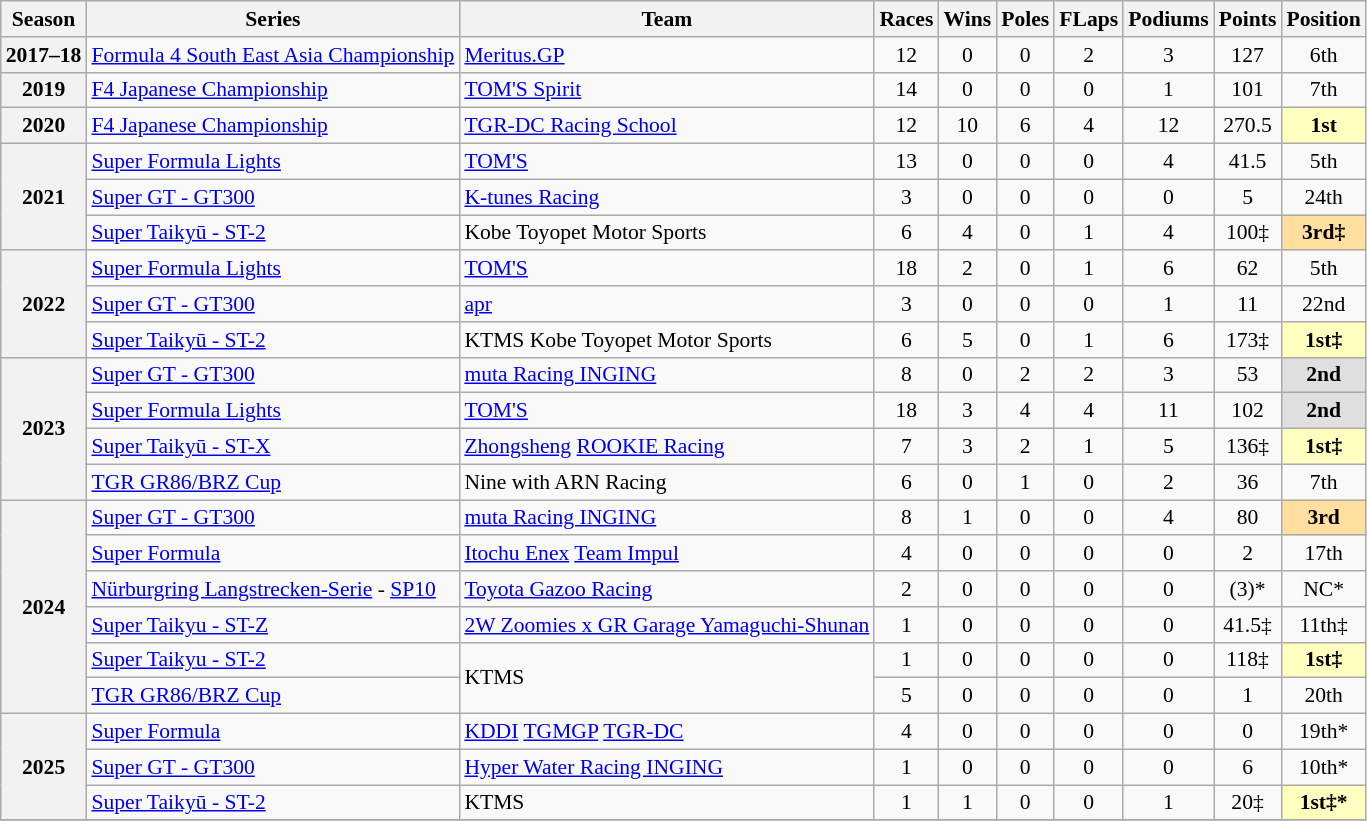<table class="wikitable" style="font-size: 90%; text-align:center">
<tr>
<th>Season</th>
<th>Series</th>
<th>Team</th>
<th>Races</th>
<th>Wins</th>
<th>Poles</th>
<th>FLaps</th>
<th>Podiums</th>
<th>Points</th>
<th>Position</th>
</tr>
<tr>
<th nowrap>2017–18</th>
<td align=left nowrap><a href='#'>Formula 4 South East Asia Championship</a></td>
<td align=left><a href='#'>Meritus.GP</a></td>
<td>12</td>
<td>0</td>
<td>0</td>
<td>2</td>
<td>3</td>
<td>127</td>
<td>6th</td>
</tr>
<tr>
<th>2019</th>
<td align=left><a href='#'>F4 Japanese Championship</a></td>
<td align=left><a href='#'>TOM'S Spirit</a></td>
<td>14</td>
<td>0</td>
<td>0</td>
<td>0</td>
<td>1</td>
<td>101</td>
<td>7th</td>
</tr>
<tr>
<th>2020</th>
<td align=left><a href='#'>F4 Japanese Championship</a></td>
<td align=left><a href='#'>TGR-DC Racing School</a></td>
<td>12</td>
<td>10</td>
<td>6</td>
<td>4</td>
<td>12</td>
<td>270.5</td>
<td style="background:#ffffbf"><strong>1st</strong></td>
</tr>
<tr>
<th rowspan="3">2021</th>
<td align=left><a href='#'>Super Formula Lights</a></td>
<td align=left><a href='#'>TOM'S</a></td>
<td>13</td>
<td>0</td>
<td>0</td>
<td>0</td>
<td>4</td>
<td>41.5</td>
<td>5th</td>
</tr>
<tr>
<td align=left><a href='#'>Super GT - GT300</a></td>
<td align=left><a href='#'>K-tunes Racing</a></td>
<td>3</td>
<td>0</td>
<td>0</td>
<td>0</td>
<td>0</td>
<td>5</td>
<td>24th</td>
</tr>
<tr>
<td align=left><a href='#'>Super Taikyū - ST-2</a></td>
<td align=left>Kobe Toyopet Motor Sports</td>
<td>6</td>
<td>4</td>
<td>0</td>
<td>1</td>
<td>4</td>
<td>100‡</td>
<td style="background:#ffdf9f"><strong>3rd‡</strong></td>
</tr>
<tr>
<th rowspan="3">2022</th>
<td align=left><a href='#'>Super Formula Lights</a></td>
<td align=left><a href='#'>TOM'S</a></td>
<td>18</td>
<td>2</td>
<td>0</td>
<td>1</td>
<td>6</td>
<td>62</td>
<td>5th</td>
</tr>
<tr>
<td align=left><a href='#'>Super GT - GT300</a></td>
<td align=left><a href='#'>apr</a></td>
<td>3</td>
<td>0</td>
<td>0</td>
<td>0</td>
<td>1</td>
<td>11</td>
<td>22nd</td>
</tr>
<tr>
<td align=left><a href='#'>Super Taikyū - ST-2</a></td>
<td align=left>KTMS Kobe Toyopet Motor Sports</td>
<td>6</td>
<td>5</td>
<td>0</td>
<td>1</td>
<td>6</td>
<td>173‡</td>
<td style="background:#ffffbf"><strong>1st‡</strong></td>
</tr>
<tr>
<th rowspan="4">2023</th>
<td align=left><a href='#'>Super GT - GT300</a></td>
<td align=left><a href='#'>muta Racing INGING</a></td>
<td>8</td>
<td>0</td>
<td>2</td>
<td>2</td>
<td>3</td>
<td>53</td>
<td style="background:#DFDFDF;"><strong>2nd</strong></td>
</tr>
<tr>
<td align=left><a href='#'>Super Formula Lights</a></td>
<td align=left><a href='#'>TOM'S</a></td>
<td>18</td>
<td>3</td>
<td>4</td>
<td>4</td>
<td>11</td>
<td>102</td>
<td style="background:#DFDFDF"><strong>2nd</strong></td>
</tr>
<tr>
<td align=left><a href='#'>Super Taikyū - ST-X</a></td>
<td align=left><a href='#'>Zhongsheng</a> <a href='#'>ROOKIE Racing</a></td>
<td>7</td>
<td>3</td>
<td>2</td>
<td>1</td>
<td>5</td>
<td>136‡</td>
<td style="background:#ffffbf"><strong>1st‡</strong></td>
</tr>
<tr>
<td align=left><a href='#'>TGR GR86/BRZ Cup</a></td>
<td align=left>Nine with ARN Racing</td>
<td>6</td>
<td>0</td>
<td>1</td>
<td>0</td>
<td>2</td>
<td>36</td>
<td>7th</td>
</tr>
<tr>
<th rowspan="6">2024</th>
<td align=left><a href='#'>Super GT - GT300</a></td>
<td align=left><a href='#'>muta Racing INGING</a></td>
<td>8</td>
<td>1</td>
<td>0</td>
<td>0</td>
<td>4</td>
<td>80</td>
<td style="background:#FFDF9F;"><strong>3rd</strong></td>
</tr>
<tr>
<td align=left><a href='#'>Super Formula</a></td>
<td align=left><a href='#'>Itochu Enex</a> <a href='#'>Team Impul</a></td>
<td>4</td>
<td>0</td>
<td>0</td>
<td>0</td>
<td>0</td>
<td>2</td>
<td>17th</td>
</tr>
<tr>
<td align=left><a href='#'>Nürburgring Langstrecken-Serie</a> - <a href='#'>SP10</a></td>
<td align=left><a href='#'>Toyota Gazoo Racing</a></td>
<td>2</td>
<td>0</td>
<td>0</td>
<td>0</td>
<td>0</td>
<td>(3)*</td>
<td>NC*</td>
</tr>
<tr>
<td align=left><a href='#'>Super Taikyu - ST-Z</a></td>
<td align=left  nowrap><a href='#'>2W Zoomies x GR Garage Yamaguchi-Shunan</a></td>
<td>1</td>
<td>0</td>
<td>0</td>
<td>0</td>
<td>0</td>
<td>41.5‡</td>
<td>11th‡</td>
</tr>
<tr>
<td align=left><a href='#'>Super Taikyu - ST-2</a></td>
<td rowspan="2" align="left">KTMS</td>
<td>1</td>
<td>0</td>
<td>0</td>
<td>0</td>
<td>0</td>
<td>118‡</td>
<td style="background:#ffffbf"><strong>1st‡</strong></td>
</tr>
<tr>
<td align=left><a href='#'>TGR GR86/BRZ Cup</a></td>
<td>5</td>
<td>0</td>
<td>0</td>
<td>0</td>
<td>0</td>
<td>1</td>
<td>20th</td>
</tr>
<tr>
<th rowspan="3">2025</th>
<td align="left"><a href='#'>Super Formula</a></td>
<td align="left"><a href='#'>KDDI</a> <a href='#'>TGMGP</a> <a href='#'>TGR-DC</a></td>
<td>4</td>
<td>0</td>
<td>0</td>
<td>0</td>
<td>0</td>
<td>0</td>
<td>19th*</td>
</tr>
<tr>
<td align=left><a href='#'>Super GT - GT300</a></td>
<td align=left><a href='#'>Hyper Water Racing INGING</a></td>
<td>1</td>
<td>0</td>
<td>0</td>
<td>0</td>
<td>0</td>
<td>6</td>
<td>10th*</td>
</tr>
<tr>
<td align=left><a href='#'>Super Taikyū - ST-2</a></td>
<td align=left>KTMS</td>
<td>1</td>
<td>1</td>
<td>0</td>
<td>0</td>
<td>1</td>
<td>20‡</td>
<td style="background:#ffffbf"><strong>1st‡*</strong></td>
</tr>
<tr>
</tr>
</table>
